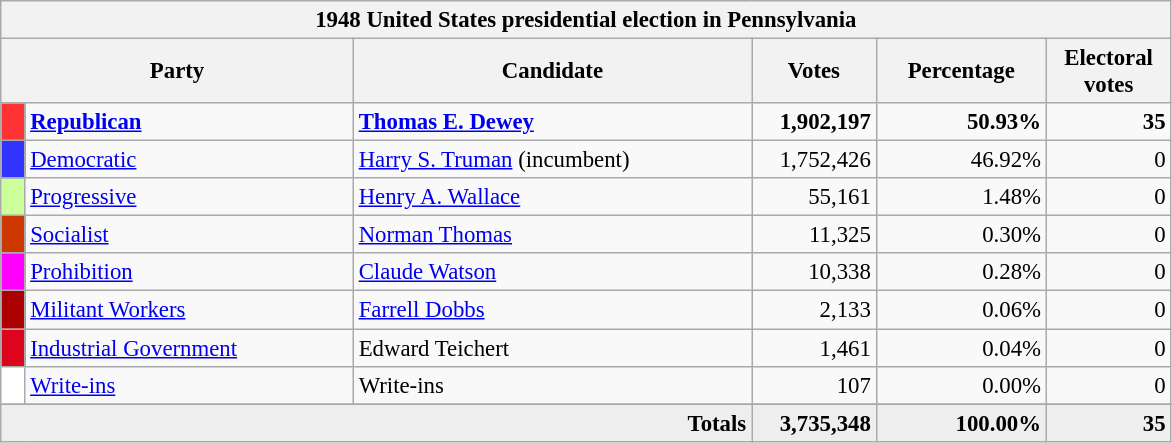<table class="wikitable" style="font-size: 95%;">
<tr>
<th colspan="6">1948 United States presidential election in Pennsylvania</th>
</tr>
<tr>
<th colspan="2" style="width: 15em">Party</th>
<th style="width: 17em">Candidate</th>
<th style="width: 5em">Votes</th>
<th style="width: 7em">Percentage</th>
<th style="width: 5em">Electoral votes</th>
</tr>
<tr>
<th style="background-color:#FF3333; width: 3px"></th>
<td style="width: 130px"><strong><a href='#'>Republican</a></strong></td>
<td><strong><a href='#'>Thomas E. Dewey</a></strong></td>
<td align="right"><strong>1,902,197</strong></td>
<td align="right"><strong>50.93%</strong></td>
<td align="right"><strong>35</strong></td>
</tr>
<tr>
<th style="background-color:#3333FF; width: 3px"></th>
<td style="width: 130px"><a href='#'>Democratic</a></td>
<td><a href='#'>Harry S. Truman</a> (incumbent)</td>
<td align="right">1,752,426</td>
<td align="right">46.92%</td>
<td align="right">0</td>
</tr>
<tr>
<th style="background-color:#CCFF99; width: 3px"></th>
<td style="width: 130px"><a href='#'>Progressive</a></td>
<td><a href='#'>Henry A. Wallace</a></td>
<td align="right">55,161</td>
<td align="right">1.48%</td>
<td align="right">0</td>
</tr>
<tr>
<th style="background-color:#CD3700; width: 3px"></th>
<td style="width: 130px"><a href='#'>Socialist</a></td>
<td><a href='#'>Norman Thomas</a></td>
<td align="right">11,325</td>
<td align="right">0.30%</td>
<td align="right">0</td>
</tr>
<tr>
<th style="background-color:#FF00FF; width: 3px"></th>
<td style="width: 130px"><a href='#'>Prohibition</a></td>
<td><a href='#'>Claude Watson</a></td>
<td align="right">10,338</td>
<td align="right">0.28%</td>
<td align="right">0</td>
</tr>
<tr>
<th style="background-color:#AA0000; width: 3px"></th>
<td style="width: 130px"><a href='#'>Militant Workers</a></td>
<td><a href='#'>Farrell Dobbs</a></td>
<td align="right">2,133</td>
<td align="right">0.06%</td>
<td align="right">0</td>
</tr>
<tr>
<th style="background-color:#DD051D; width: 3px"></th>
<td style="width: 130px"><a href='#'>Industrial Government</a></td>
<td>Edward Teichert</td>
<td align="right">1,461</td>
<td align="right">0.04%</td>
<td align="right">0</td>
</tr>
<tr>
<th style="background-color:#FFFFFF; width: 3px"></th>
<td style="width: 130px"><a href='#'>Write-ins</a></td>
<td>Write-ins</td>
<td align="right">107</td>
<td align="right">0.00%</td>
<td align="right">0</td>
</tr>
<tr>
</tr>
<tr bgcolor="#EEEEEE">
<td colspan="3" align="right"><strong>Totals</strong></td>
<td align="right"><strong>3,735,348</strong></td>
<td align="right"><strong>100.00%</strong></td>
<td align="right"><strong>35</strong></td>
</tr>
</table>
